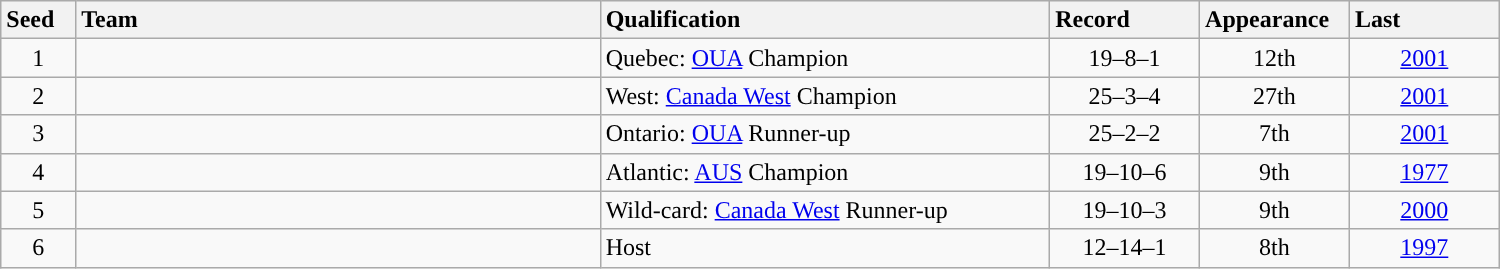<table class="wikitable sortable" style="text-align: center;" width=1000>
<tr style="background:#efefef; text-align:center">
<th style="text-align:left" width=5%>Seed</th>
<th style="text-align:left" width=35%>Team</th>
<th style="text-align:left" width=30%>Qualification</th>
<th style="text-align:left" width=10%>Record</th>
<th style="text-align:left" width=10%>Appearance</th>
<th style="text-align:left" width=10%>Last</th>
</tr>
<tr style="text-align:center">
<td style="text-align:center">1</td>
<td style="text-align:left; "><a href='#'></a></td>
<td style="text-align:left">Quebec: <a href='#'>OUA</a> Champion</td>
<td style="text-align:center">19–8–1</td>
<td style="text-align:center">12th</td>
<td style="text-align:center"><a href='#'>2001</a></td>
</tr>
<tr style="text-align:center">
<td style="text-align:center">2</td>
<td style="text-align:left; "><a href='#'></a></td>
<td style="text-align:left">West: <a href='#'>Canada West</a> Champion</td>
<td style="text-align:center">25–3–4</td>
<td style="text-align:center">27th</td>
<td style="text-align:center"><a href='#'>2001</a></td>
</tr>
<tr style="text-align:center">
<td style="text-align:center">3</td>
<td style="text-align:left; "><a href='#'></a></td>
<td style="text-align:left">Ontario: <a href='#'>OUA</a> Runner-up</td>
<td style="text-align:center">25–2–2</td>
<td style="text-align:center">7th</td>
<td style="text-align:center"><a href='#'>2001</a></td>
</tr>
<tr style="text-align:center">
<td style="text-align:center">4</td>
<td style="text-align:left; "><a href='#'></a></td>
<td style="text-align:left">Atlantic: <a href='#'>AUS</a> Champion</td>
<td style="text-align:center">19–10–6</td>
<td style="text-align:center">9th</td>
<td style="text-align:center"><a href='#'>1977</a></td>
</tr>
<tr style="text-align:center">
<td style="text-align:center">5</td>
<td style="text-align:left; "><a href='#'></a></td>
<td style="text-align:left">Wild-card: <a href='#'>Canada West</a> Runner-up</td>
<td style="text-align:center">19–10–3</td>
<td style="text-align:center">9th</td>
<td style="text-align:center"><a href='#'>2000</a></td>
</tr>
<tr style="text-align:center">
<td style="text-align:center">6</td>
<td style="text-align:left; "><a href='#'></a></td>
<td style="text-align:left">Host</td>
<td style="text-align:center">12–14–1</td>
<td style="text-align:center">8th</td>
<td style="text-align:center"><a href='#'>1997</a></td>
</tr>
</table>
